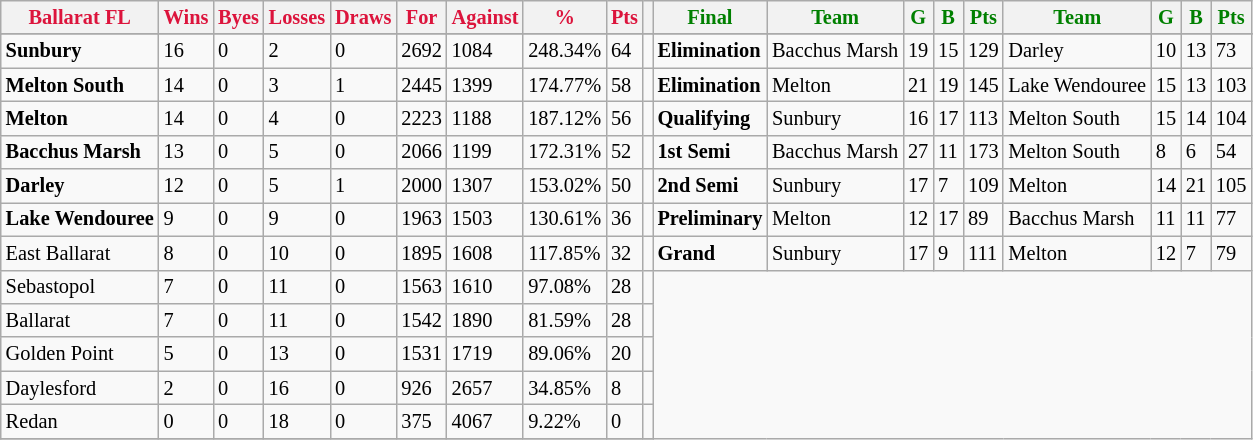<table style="font-size: 85%; text-align: left;" class="wikitable">
<tr>
<th style="color:crimson">Ballarat FL</th>
<th style="color:crimson">Wins</th>
<th style="color:crimson">Byes</th>
<th style="color:crimson">Losses</th>
<th style="color:crimson">Draws</th>
<th style="color:crimson">For</th>
<th style="color:crimson">Against</th>
<th style="color:crimson">%</th>
<th style="color:crimson">Pts</th>
<th></th>
<th style="color:green">Final</th>
<th style="color:green">Team</th>
<th style="color:green">G</th>
<th style="color:green">B</th>
<th style="color:green">Pts</th>
<th style="color:green">Team</th>
<th style="color:green">G</th>
<th style="color:green">B</th>
<th style="color:green">Pts</th>
</tr>
<tr>
</tr>
<tr>
</tr>
<tr>
<td><strong>	Sunbury	</strong></td>
<td>16</td>
<td>0</td>
<td>2</td>
<td>0</td>
<td>2692</td>
<td>1084</td>
<td>248.34%</td>
<td>64</td>
<td></td>
<td><strong>Elimination</strong></td>
<td>Bacchus Marsh</td>
<td>19</td>
<td>15</td>
<td>129</td>
<td>Darley</td>
<td>10</td>
<td>13</td>
<td>73</td>
</tr>
<tr>
<td><strong>	Melton South	</strong></td>
<td>14</td>
<td>0</td>
<td>3</td>
<td>1</td>
<td>2445</td>
<td>1399</td>
<td>174.77%</td>
<td>58</td>
<td></td>
<td><strong>Elimination</strong></td>
<td>Melton</td>
<td>21</td>
<td>19</td>
<td>145</td>
<td>Lake Wendouree</td>
<td>15</td>
<td>13</td>
<td>103</td>
</tr>
<tr>
<td><strong>	Melton	</strong></td>
<td>14</td>
<td>0</td>
<td>4</td>
<td>0</td>
<td>2223</td>
<td>1188</td>
<td>187.12%</td>
<td>56</td>
<td></td>
<td><strong>Qualifying</strong></td>
<td>Sunbury</td>
<td>16</td>
<td>17</td>
<td>113</td>
<td>Melton South</td>
<td>15</td>
<td>14</td>
<td>104</td>
</tr>
<tr>
<td><strong>	Bacchus Marsh	</strong></td>
<td>13</td>
<td>0</td>
<td>5</td>
<td>0</td>
<td>2066</td>
<td>1199</td>
<td>172.31%</td>
<td>52</td>
<td></td>
<td><strong>1st Semi</strong></td>
<td>Bacchus Marsh</td>
<td>27</td>
<td>11</td>
<td>173</td>
<td>Melton South</td>
<td>8</td>
<td>6</td>
<td>54</td>
</tr>
<tr>
<td><strong>	Darley	</strong></td>
<td>12</td>
<td>0</td>
<td>5</td>
<td>1</td>
<td>2000</td>
<td>1307</td>
<td>153.02%</td>
<td>50</td>
<td></td>
<td><strong>2nd Semi</strong></td>
<td>Sunbury</td>
<td>17</td>
<td>7</td>
<td>109</td>
<td>Melton</td>
<td>14</td>
<td>21</td>
<td>105</td>
</tr>
<tr>
<td><strong>	Lake Wendouree	</strong></td>
<td>9</td>
<td>0</td>
<td>9</td>
<td>0</td>
<td>1963</td>
<td>1503</td>
<td>130.61%</td>
<td>36</td>
<td></td>
<td><strong>Preliminary</strong></td>
<td>Melton</td>
<td>12</td>
<td>17</td>
<td>89</td>
<td>Bacchus Marsh</td>
<td>11</td>
<td>11</td>
<td>77</td>
</tr>
<tr>
<td>East Ballarat</td>
<td>8</td>
<td>0</td>
<td>10</td>
<td>0</td>
<td>1895</td>
<td>1608</td>
<td>117.85%</td>
<td>32</td>
<td></td>
<td><strong>Grand</strong></td>
<td>Sunbury</td>
<td>17</td>
<td>9</td>
<td>111</td>
<td>Melton</td>
<td>12</td>
<td>7</td>
<td>79</td>
</tr>
<tr>
<td>Sebastopol</td>
<td>7</td>
<td>0</td>
<td>11</td>
<td>0</td>
<td>1563</td>
<td>1610</td>
<td>97.08%</td>
<td>28</td>
<td></td>
</tr>
<tr>
<td>Ballarat</td>
<td>7</td>
<td>0</td>
<td>11</td>
<td>0</td>
<td>1542</td>
<td>1890</td>
<td>81.59%</td>
<td>28</td>
<td></td>
</tr>
<tr>
<td>Golden Point</td>
<td>5</td>
<td>0</td>
<td>13</td>
<td>0</td>
<td>1531</td>
<td>1719</td>
<td>89.06%</td>
<td>20</td>
<td></td>
</tr>
<tr>
<td>Daylesford</td>
<td>2</td>
<td>0</td>
<td>16</td>
<td>0</td>
<td>926</td>
<td>2657</td>
<td>34.85%</td>
<td>8</td>
<td></td>
</tr>
<tr>
<td>Redan</td>
<td>0</td>
<td>0</td>
<td>18</td>
<td>0</td>
<td>375</td>
<td>4067</td>
<td>9.22%</td>
<td>0</td>
<td></td>
</tr>
<tr>
</tr>
</table>
